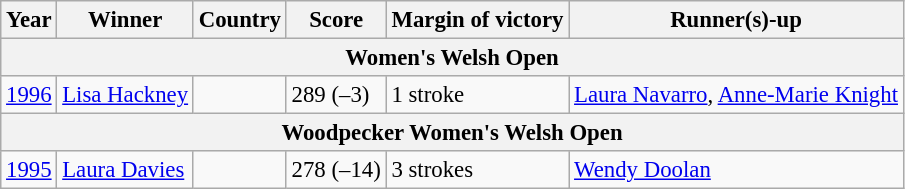<table class=wikitable style="font-size:95%">
<tr>
<th>Year</th>
<th>Winner</th>
<th>Country</th>
<th>Score</th>
<th>Margin of victory</th>
<th>Runner(s)-up</th>
</tr>
<tr>
<th colspan=6>Women's Welsh Open</th>
</tr>
<tr>
<td><a href='#'>1996</a></td>
<td><a href='#'>Lisa Hackney</a></td>
<td></td>
<td>289 (–3)</td>
<td>1 stroke</td>
<td> <a href='#'>Laura Navarro</a>,  <a href='#'>Anne-Marie Knight</a></td>
</tr>
<tr>
<th colspan=6>Woodpecker Women's Welsh Open</th>
</tr>
<tr>
<td><a href='#'>1995</a></td>
<td><a href='#'>Laura Davies</a></td>
<td></td>
<td>278 (–14)</td>
<td>3 strokes</td>
<td> <a href='#'>Wendy Doolan</a></td>
</tr>
</table>
